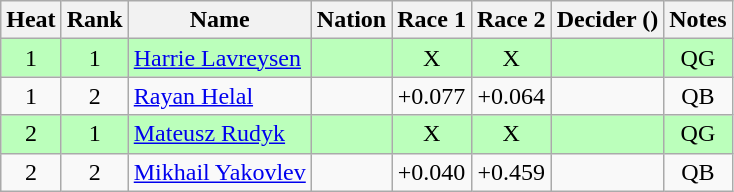<table class="wikitable sortable" style="text-align:center">
<tr>
<th>Heat</th>
<th>Rank</th>
<th>Name</th>
<th>Nation</th>
<th>Race 1</th>
<th>Race 2</th>
<th>Decider ()</th>
<th>Notes</th>
</tr>
<tr bgcolor=bbffbb>
<td>1</td>
<td>1</td>
<td align=left><a href='#'>Harrie Lavreysen</a></td>
<td align=left></td>
<td>X</td>
<td>X</td>
<td></td>
<td>QG</td>
</tr>
<tr>
<td>1</td>
<td>2</td>
<td align=left><a href='#'>Rayan Helal</a></td>
<td align=left></td>
<td>+0.077</td>
<td>+0.064</td>
<td></td>
<td>QB</td>
</tr>
<tr bgcolor=bbffbb>
<td>2</td>
<td>1</td>
<td align=left><a href='#'>Mateusz Rudyk</a></td>
<td align=left></td>
<td>X</td>
<td>X</td>
<td></td>
<td>QG</td>
</tr>
<tr>
<td>2</td>
<td>2</td>
<td align=left><a href='#'>Mikhail Yakovlev</a></td>
<td align=left></td>
<td>+0.040</td>
<td>+0.459</td>
<td></td>
<td>QB</td>
</tr>
</table>
